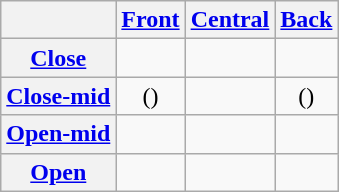<table class="wikitable" style="text-align: center;">
<tr>
<th></th>
<th><a href='#'>Front</a></th>
<th><a href='#'>Central</a></th>
<th><a href='#'>Back</a></th>
</tr>
<tr>
<th><a href='#'>Close</a></th>
<td></td>
<td></td>
<td></td>
</tr>
<tr>
<th><a href='#'>Close-mid</a></th>
<td>()</td>
<td></td>
<td>()</td>
</tr>
<tr>
<th><a href='#'>Open-mid</a></th>
<td></td>
<td></td>
<td></td>
</tr>
<tr>
<th><a href='#'>Open</a></th>
<td></td>
<td></td>
<td></td>
</tr>
</table>
